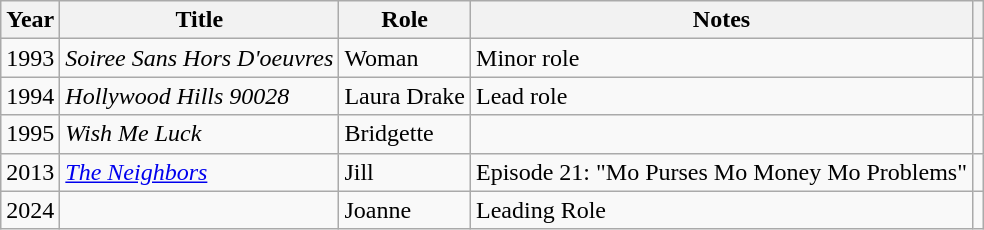<table class="wikitable sortable">
<tr>
<th scope="col">Year</th>
<th scope="col">Title</th>
<th scope="col">Role</th>
<th scope="col">Notes</th>
<th scope="col" class="unsortable"></th>
</tr>
<tr>
<td>1993</td>
<td><em>Soiree Sans Hors D'oeuvres</em></td>
<td>Woman</td>
<td>Minor role</td>
<td></td>
</tr>
<tr>
<td>1994</td>
<td><em>Hollywood Hills 90028</em></td>
<td>Laura Drake</td>
<td>Lead role</td>
<td></td>
</tr>
<tr>
<td>1995</td>
<td><em>Wish Me Luck</em></td>
<td>Bridgette</td>
<td></td>
<td></td>
</tr>
<tr>
<td>2013</td>
<td><em><a href='#'>The Neighbors</a></em></td>
<td>Jill</td>
<td>Episode 21: "Mo Purses Mo Money Mo Problems"</td>
<td></td>
</tr>
<tr>
<td>2024</td>
<td><em></em></td>
<td>Joanne</td>
<td>Leading Role</td>
<td></td>
</tr>
</table>
